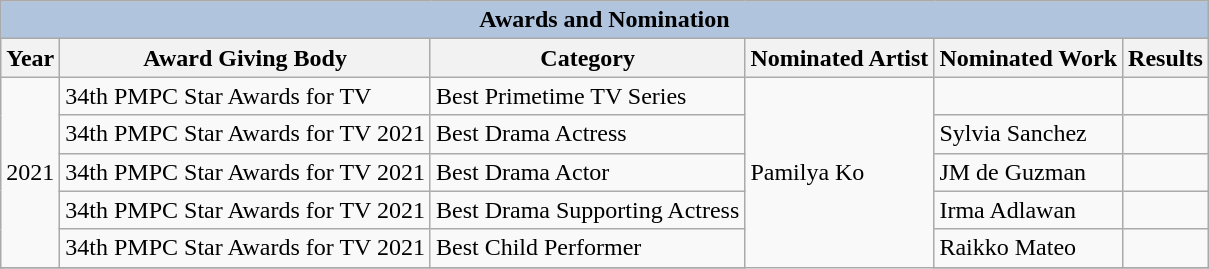<table class="wikitable">
<tr>
<th colspan="7" style="background:LightSteelBlue;">Awards and Nomination</th>
</tr>
<tr>
<th>Year</th>
<th>Award Giving Body</th>
<th>Category</th>
<th>Nominated Artist</th>
<th>Nominated Work</th>
<th>Results</th>
</tr>
<tr>
<td rowspan=5>2021</td>
<td>34th PMPC Star Awards for TV</td>
<td>Best Primetime TV Series</td>
<td rowspan=10>Pamilya Ko</td>
<td></td>
<td></td>
</tr>
<tr>
<td>34th PMPC Star Awards for TV 2021</td>
<td>Best Drama Actress</td>
<td>Sylvia Sanchez</td>
<td></td>
</tr>
<tr>
<td>34th PMPC Star Awards for TV 2021</td>
<td>Best Drama Actor</td>
<td>JM de Guzman</td>
<td></td>
</tr>
<tr>
<td>34th PMPC Star Awards for TV 2021</td>
<td>Best Drama Supporting Actress</td>
<td>Irma Adlawan</td>
<td></td>
</tr>
<tr>
<td>34th PMPC Star Awards for TV 2021</td>
<td>Best Child Performer</td>
<td>Raikko Mateo</td>
<td></td>
</tr>
<tr>
</tr>
</table>
